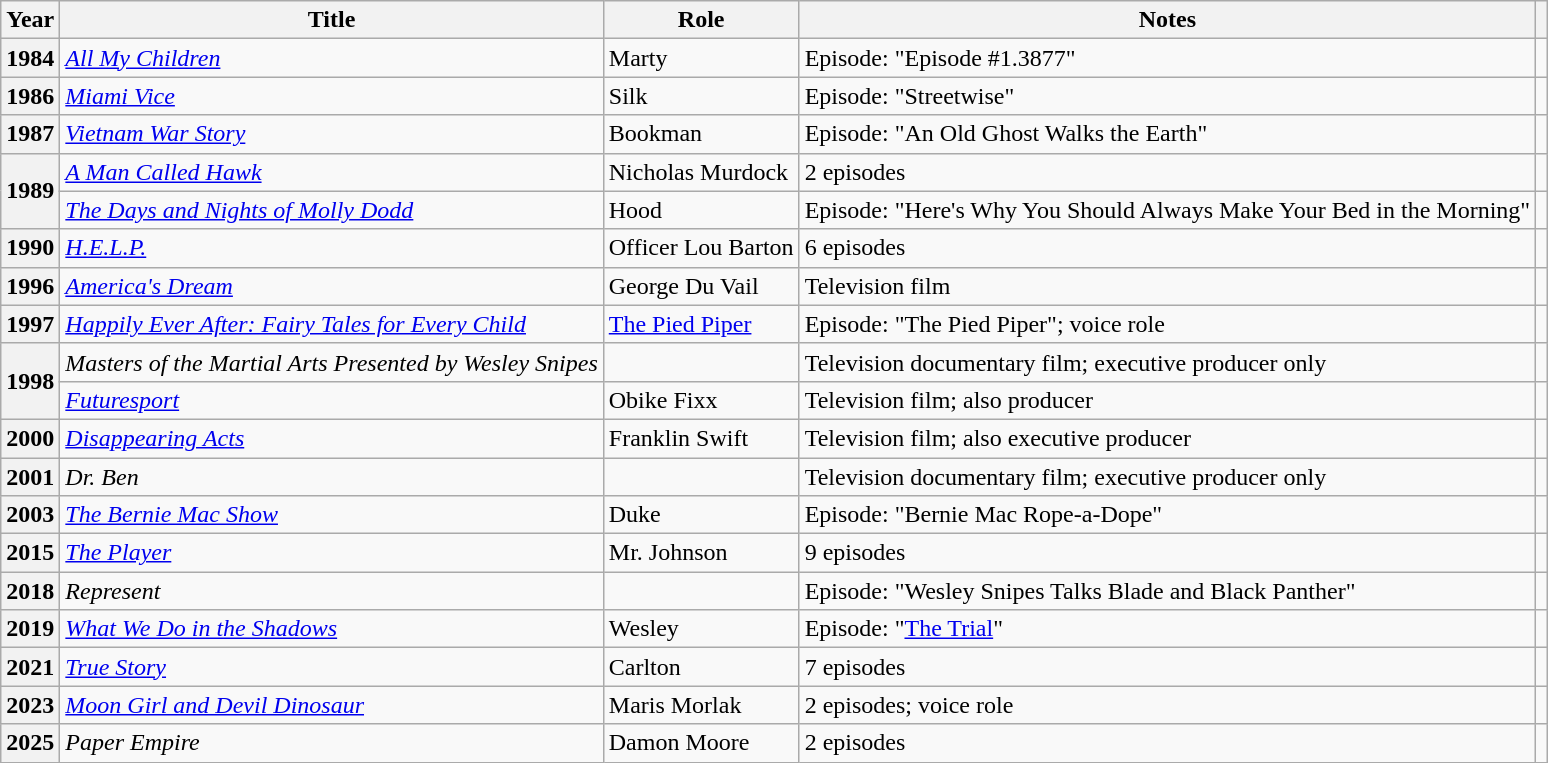<table class="wikitable plainrowheaders sortable" style="margin-right: 0;">
<tr>
<th scope="col">Year</th>
<th scope="col">Title</th>
<th scope="col">Role</th>
<th scope="col" class="unsortable">Notes</th>
<th scope="col" class="unsortable"></th>
</tr>
<tr>
<th scope=row>1984</th>
<td><em><a href='#'>All My Children</a></em></td>
<td>Marty</td>
<td>Episode: "Episode #1.3877"</td>
<td style="text-align: center;"></td>
</tr>
<tr>
<th scope=row>1986</th>
<td><em><a href='#'>Miami Vice</a></em></td>
<td>Silk</td>
<td>Episode: "Streetwise"</td>
<td style="text-align: center;"></td>
</tr>
<tr>
<th scope=row>1987</th>
<td><em><a href='#'>Vietnam War Story</a></em></td>
<td>Bookman</td>
<td>Episode: "An Old Ghost Walks the Earth"</td>
<td style="text-align: center;"></td>
</tr>
<tr>
<th rowspan="2" scope="row">1989</th>
<td><em><a href='#'>A Man Called Hawk</a></em></td>
<td>Nicholas Murdock</td>
<td>2 episodes</td>
<td style="text-align: center;"></td>
</tr>
<tr>
<td><em><a href='#'>The Days and Nights of Molly Dodd</a></em></td>
<td>Hood</td>
<td>Episode: "Here's Why You Should Always Make Your Bed in the Morning"</td>
<td style="text-align: center;"></td>
</tr>
<tr>
<th scope=row>1990</th>
<td><em><a href='#'>H.E.L.P.</a></em></td>
<td>Officer Lou Barton</td>
<td>6 episodes</td>
<td style="text-align: center;"></td>
</tr>
<tr>
<th scope=row>1996</th>
<td><em><a href='#'>America's Dream</a></em></td>
<td>George Du Vail</td>
<td>Television film</td>
<td style="text-align: center;"></td>
</tr>
<tr>
<th scope=row>1997</th>
<td><em><a href='#'>Happily Ever After: Fairy Tales for Every Child</a></em></td>
<td><a href='#'>The Pied Piper</a></td>
<td>Episode: "The Pied Piper"; voice role</td>
<td style="text-align: center;"></td>
</tr>
<tr>
<th rowspan="2" scope="row">1998</th>
<td><em>Masters of the Martial Arts Presented by Wesley Snipes</em></td>
<td></td>
<td>Television documentary film; executive producer only</td>
<td style="text-align: center;"></td>
</tr>
<tr>
<td><em><a href='#'>Futuresport</a></em></td>
<td>Obike Fixx</td>
<td>Television film; also producer</td>
<td style="text-align: center;"></td>
</tr>
<tr>
<th scope=row>2000</th>
<td><em><a href='#'>Disappearing Acts</a></em></td>
<td>Franklin Swift</td>
<td>Television film; also executive producer</td>
<td style="text-align: center;"></td>
</tr>
<tr>
<th scope=row>2001</th>
<td><em>Dr. Ben</em></td>
<td></td>
<td>Television documentary film; executive producer only</td>
<td style="text-align: center;"></td>
</tr>
<tr>
<th scope=row>2003</th>
<td><em><a href='#'>The Bernie Mac Show</a></em></td>
<td>Duke</td>
<td>Episode: "Bernie Mac Rope-a-Dope"</td>
<td style="text-align: center;"></td>
</tr>
<tr>
<th scope=row>2015</th>
<td><em><a href='#'>The Player</a></em></td>
<td>Mr. Johnson</td>
<td>9 episodes</td>
<td style="text-align: center;"></td>
</tr>
<tr>
<th scope=row>2018</th>
<td><em>Represent</em></td>
<td></td>
<td>Episode: "Wesley Snipes Talks Blade and Black Panther"</td>
<td style="text-align: center;"></td>
</tr>
<tr>
<th scope=row>2019</th>
<td><em><a href='#'>What We Do in the Shadows</a></em></td>
<td>Wesley</td>
<td>Episode: "<a href='#'>The Trial</a>"</td>
<td style="text-align: center;"></td>
</tr>
<tr>
<th scope=row>2021</th>
<td><em><a href='#'>True Story</a></em></td>
<td>Carlton</td>
<td>7 episodes</td>
<td style="text-align: center;"></td>
</tr>
<tr>
<th scope=row>2023</th>
<td><em><a href='#'>Moon Girl and Devil Dinosaur</a></em></td>
<td>Maris Morlak</td>
<td>2 episodes; voice role</td>
<td style="text-align: center;"></td>
</tr>
<tr>
<th scope=row>2025</th>
<td><em>Paper Empire</em></td>
<td>Damon Moore</td>
<td>2 episodes</td>
<td style="text-align: center;"></td>
</tr>
</table>
